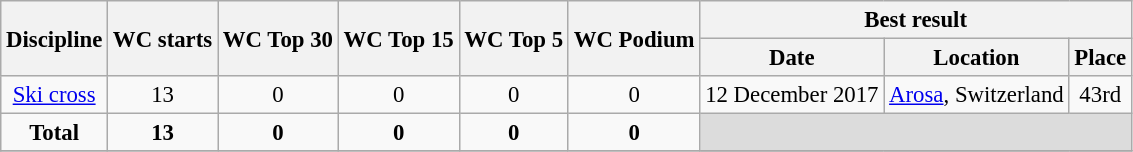<table class="wikitable" style="text-align:center; font-size:95%;">
<tr>
<th rowspan=2>Discipline</th>
<th rowspan=2>WC starts</th>
<th rowspan=2>WC Top 30</th>
<th rowspan=2>WC Top 15</th>
<th rowspan=2>WC Top 5</th>
<th rowspan=2>WC Podium</th>
<th colspan=3>Best result</th>
</tr>
<tr>
<th>Date</th>
<th>Location</th>
<th>Place</th>
</tr>
<tr>
<td align=center><a href='#'>Ski cross</a></td>
<td align=center>13</td>
<td align=center>0</td>
<td align=center>0</td>
<td align=center>0</td>
<td align=center>0</td>
<td align=left>12 December 2017</td>
<td align=left> <a href='#'>Arosa</a>, Switzerland</td>
<td>43rd</td>
</tr>
<tr>
<td align=center><strong>Total</strong></td>
<td align=center><strong>13</strong></td>
<td align=center><strong>0</strong></td>
<td align=center><strong>0</strong></td>
<td align=center><strong>0</strong></td>
<td align=center><strong>0</strong></td>
<td colspan=3 bgcolor=#DCDCDC></td>
</tr>
<tr>
</tr>
</table>
